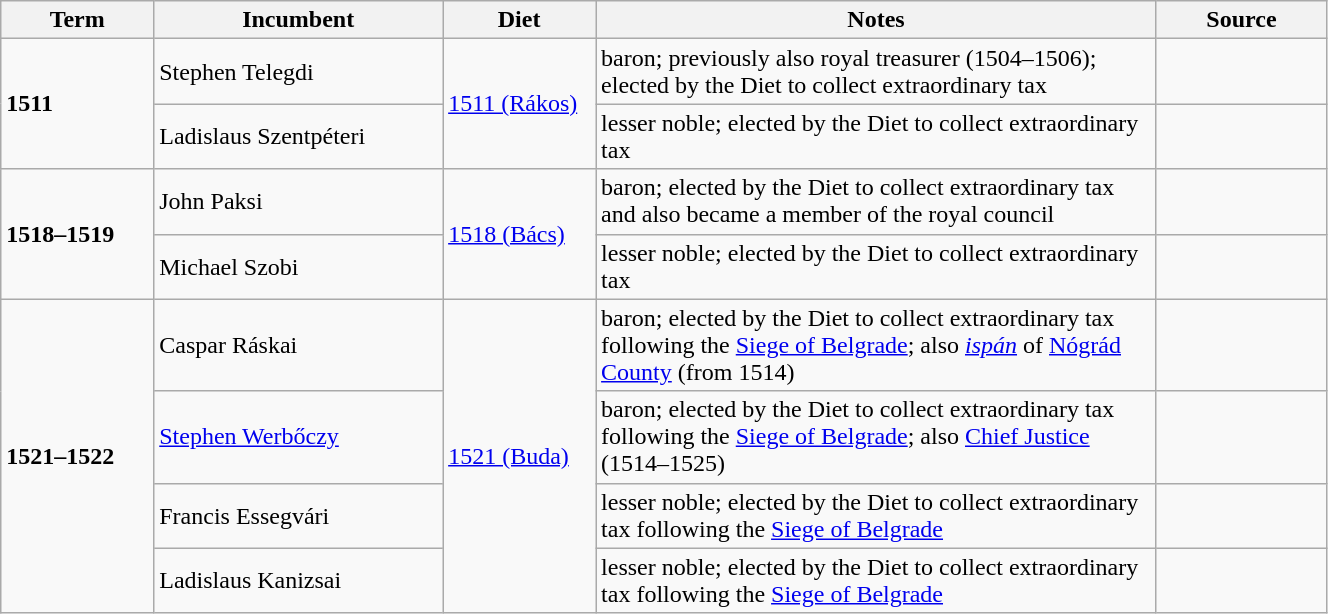<table class="wikitable" style="width: 70%">
<tr>
<th scope="col" width="9%">Term</th>
<th scope="col" width="17%">Incumbent</th>
<th scope="col" width="9%">Diet</th>
<th scope="col" width="33%">Notes</th>
<th scope="col" width="10%">Source</th>
</tr>
<tr>
<td rowspan="2"><strong>1511</strong></td>
<td>Stephen Telegdi</td>
<td rowspan="2"><a href='#'>1511 (Rákos)</a></td>
<td>baron; previously also royal treasurer (1504–1506); elected by the Diet to collect extraordinary tax</td>
<td></td>
</tr>
<tr>
<td>Ladislaus Szentpéteri</td>
<td>lesser noble; elected by the Diet to collect extraordinary tax</td>
<td></td>
</tr>
<tr>
<td rowspan="2"><strong>1518–1519</strong></td>
<td>John Paksi</td>
<td rowspan="2"><a href='#'>1518 (Bács)</a></td>
<td>baron; elected by the Diet to collect extraordinary tax and also became a member of the royal council</td>
<td></td>
</tr>
<tr>
<td>Michael Szobi</td>
<td>lesser noble; elected by the Diet to collect extraordinary tax</td>
<td></td>
</tr>
<tr>
<td rowspan="4"><strong>1521–1522</strong></td>
<td>Caspar Ráskai</td>
<td rowspan="4"><a href='#'>1521 (Buda)</a></td>
<td>baron; elected by the Diet to collect extraordinary tax following the <a href='#'>Siege of Belgrade</a>; also <em><a href='#'>ispán</a></em> of <a href='#'>Nógrád County</a> (from 1514)</td>
<td></td>
</tr>
<tr>
<td><a href='#'>Stephen Werbőczy</a></td>
<td>baron; elected by the Diet to collect extraordinary tax following the <a href='#'>Siege of Belgrade</a>; also <a href='#'>Chief Justice</a> (1514–1525)</td>
<td></td>
</tr>
<tr>
<td>Francis Essegvári</td>
<td>lesser noble; elected by the Diet to collect extraordinary tax following the <a href='#'>Siege of Belgrade</a></td>
<td></td>
</tr>
<tr>
<td>Ladislaus Kanizsai</td>
<td>lesser noble; elected by the Diet to collect extraordinary tax following the <a href='#'>Siege of Belgrade</a></td>
<td></td>
</tr>
</table>
